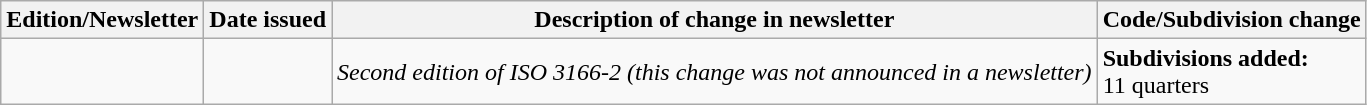<table class="wikitable">
<tr>
<th>Edition/Newsletter</th>
<th>Date issued</th>
<th>Description of change in newsletter</th>
<th>Code/Subdivision change</th>
</tr>
<tr>
<td id="II"></td>
<td></td>
<td><em>Second edition of ISO 3166-2 (this change was not announced in a newsletter)</em></td>
<td style=white-space:nowrap><strong>Subdivisions added:</strong><br> 11 quarters</td>
</tr>
</table>
